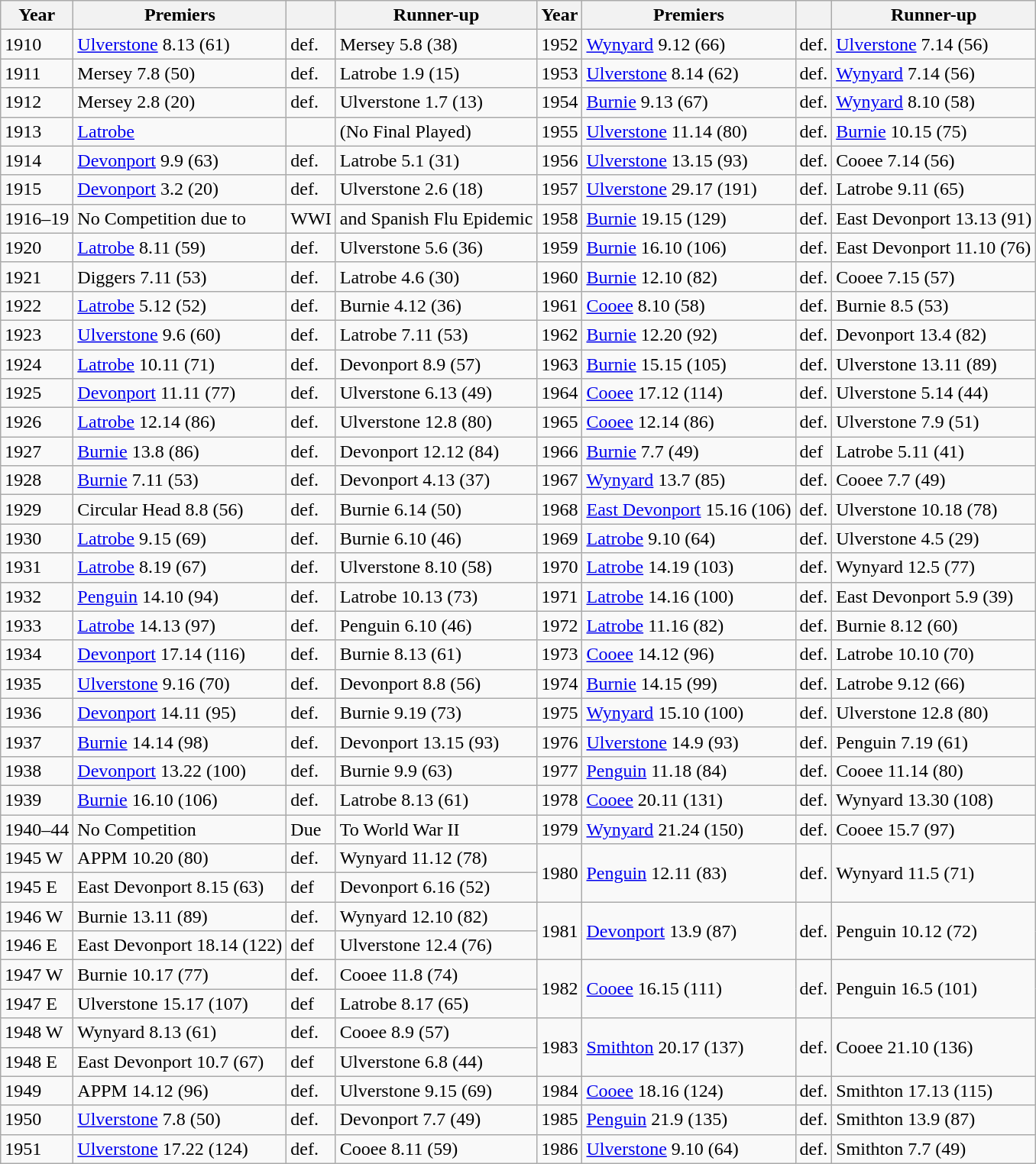<table class="wikitable">
<tr>
<th>Year</th>
<th>Premiers</th>
<th></th>
<th>Runner-up</th>
<th>Year</th>
<th>Premiers</th>
<th></th>
<th>Runner-up</th>
</tr>
<tr>
<td>1910</td>
<td><a href='#'>Ulverstone</a> 8.13 (61)</td>
<td>def.</td>
<td>Mersey 5.8 (38)</td>
<td>1952</td>
<td><a href='#'>Wynyard</a> 9.12 (66)</td>
<td>def.</td>
<td><a href='#'>Ulverstone</a> 7.14 (56)</td>
</tr>
<tr>
<td>1911</td>
<td>Mersey 7.8 (50)</td>
<td>def.</td>
<td>Latrobe 1.9 (15)</td>
<td>1953</td>
<td><a href='#'>Ulverstone</a> 8.14 (62)</td>
<td>def.</td>
<td><a href='#'>Wynyard</a> 7.14 (56)</td>
</tr>
<tr>
<td>1912</td>
<td>Mersey 2.8 (20)</td>
<td>def.</td>
<td>Ulverstone 1.7 (13)</td>
<td>1954</td>
<td><a href='#'>Burnie</a> 9.13 (67)</td>
<td>def.</td>
<td><a href='#'>Wynyard</a> 8.10 (58)</td>
</tr>
<tr>
<td>1913</td>
<td><a href='#'>Latrobe</a></td>
<td></td>
<td>(No Final Played)</td>
<td>1955</td>
<td><a href='#'>Ulverstone</a> 11.14 (80)</td>
<td>def.</td>
<td><a href='#'>Burnie</a> 10.15 (75)</td>
</tr>
<tr>
<td>1914</td>
<td><a href='#'>Devonport</a> 9.9 (63)</td>
<td>def.</td>
<td>Latrobe 5.1 (31)</td>
<td>1956</td>
<td><a href='#'>Ulverstone</a> 13.15 (93)</td>
<td>def.</td>
<td>Cooee 7.14 (56)</td>
</tr>
<tr>
<td>1915</td>
<td><a href='#'>Devonport</a> 3.2 (20)</td>
<td>def.</td>
<td>Ulverstone 2.6 (18)</td>
<td>1957</td>
<td><a href='#'>Ulverstone</a> 29.17 (191)</td>
<td>def.</td>
<td>Latrobe 9.11 (65)</td>
</tr>
<tr>
<td>1916–19</td>
<td>No Competition due to</td>
<td>WWI</td>
<td>and Spanish Flu Epidemic</td>
<td>1958</td>
<td><a href='#'>Burnie</a> 19.15 (129)</td>
<td>def.</td>
<td>East Devonport 13.13 (91)</td>
</tr>
<tr>
<td>1920</td>
<td><a href='#'>Latrobe</a> 8.11 (59)</td>
<td>def.</td>
<td>Ulverstone 5.6 (36)</td>
<td>1959</td>
<td><a href='#'>Burnie</a> 16.10 (106)</td>
<td>def.</td>
<td>East Devonport 11.10 (76)</td>
</tr>
<tr>
<td>1921</td>
<td>Diggers 7.11 (53)</td>
<td>def.</td>
<td>Latrobe 4.6 (30)</td>
<td>1960</td>
<td><a href='#'>Burnie</a> 12.10 (82)</td>
<td>def.</td>
<td>Cooee 7.15 (57)</td>
</tr>
<tr>
<td>1922</td>
<td><a href='#'>Latrobe</a> 5.12 (52)</td>
<td>def.</td>
<td>Burnie 4.12 (36)</td>
<td>1961</td>
<td><a href='#'>Cooee</a> 8.10 (58)</td>
<td>def.</td>
<td>Burnie 8.5 (53)</td>
</tr>
<tr>
<td>1923</td>
<td><a href='#'>Ulverstone</a> 9.6 (60)</td>
<td>def.</td>
<td>Latrobe 7.11 (53)</td>
<td>1962</td>
<td><a href='#'>Burnie</a> 12.20 (92)</td>
<td>def.</td>
<td>Devonport 13.4 (82)</td>
</tr>
<tr>
<td>1924</td>
<td><a href='#'>Latrobe</a> 10.11 (71)</td>
<td>def.</td>
<td>Devonport 8.9 (57)</td>
<td>1963</td>
<td><a href='#'>Burnie</a> 15.15 (105)</td>
<td>def.</td>
<td>Ulverstone 13.11 (89)</td>
</tr>
<tr>
<td>1925</td>
<td><a href='#'>Devonport</a> 11.11 (77)</td>
<td>def.</td>
<td>Ulverstone 6.13 (49)</td>
<td>1964</td>
<td><a href='#'>Cooee</a> 17.12 (114)</td>
<td>def.</td>
<td>Ulverstone 5.14 (44)</td>
</tr>
<tr>
<td>1926</td>
<td><a href='#'>Latrobe</a> 12.14 (86)</td>
<td>def.</td>
<td>Ulverstone 12.8 (80)</td>
<td>1965</td>
<td><a href='#'>Cooee</a> 12.14 (86)</td>
<td>def.</td>
<td>Ulverstone 7.9 (51)</td>
</tr>
<tr>
<td>1927</td>
<td><a href='#'>Burnie</a> 13.8 (86)</td>
<td>def.</td>
<td>Devonport 12.12 (84)</td>
<td>1966</td>
<td><a href='#'>Burnie</a> 7.7 (49)</td>
<td>def</td>
<td>Latrobe 5.11 (41)</td>
</tr>
<tr>
<td>1928</td>
<td><a href='#'>Burnie</a>  7.11 (53)</td>
<td>def.</td>
<td>Devonport 4.13 (37)</td>
<td>1967</td>
<td><a href='#'>Wynyard</a> 13.7 (85)</td>
<td>def.</td>
<td>Cooee 7.7 (49)</td>
</tr>
<tr>
<td>1929</td>
<td>Circular Head 8.8 (56)</td>
<td>def.</td>
<td>Burnie 6.14 (50)</td>
<td>1968</td>
<td><a href='#'>East Devonport</a> 15.16 (106)</td>
<td>def.</td>
<td>Ulverstone 10.18 (78)</td>
</tr>
<tr>
<td>1930</td>
<td><a href='#'>Latrobe</a> 9.15 (69)</td>
<td>def.</td>
<td>Burnie 6.10 (46)</td>
<td>1969</td>
<td><a href='#'>Latrobe</a> 9.10 (64)</td>
<td>def.</td>
<td>Ulverstone 4.5 (29)</td>
</tr>
<tr>
<td>1931</td>
<td><a href='#'>Latrobe</a> 8.19 (67)</td>
<td>def.</td>
<td>Ulverstone 8.10 (58)</td>
<td>1970</td>
<td><a href='#'>Latrobe</a> 14.19 (103)</td>
<td>def.</td>
<td>Wynyard 12.5 (77)</td>
</tr>
<tr>
<td>1932</td>
<td><a href='#'>Penguin</a> 14.10 (94)</td>
<td>def.</td>
<td>Latrobe 10.13 (73)</td>
<td>1971</td>
<td><a href='#'>Latrobe</a> 14.16 (100)</td>
<td>def.</td>
<td>East Devonport 5.9 (39)</td>
</tr>
<tr>
<td>1933</td>
<td><a href='#'>Latrobe</a> 14.13 (97)</td>
<td>def.</td>
<td>Penguin 6.10 (46)</td>
<td>1972</td>
<td><a href='#'>Latrobe</a> 11.16 (82)</td>
<td>def.</td>
<td>Burnie 8.12 (60)</td>
</tr>
<tr>
<td>1934</td>
<td><a href='#'>Devonport</a> 17.14 (116)</td>
<td>def.</td>
<td>Burnie 8.13 (61)</td>
<td>1973</td>
<td><a href='#'>Cooee</a> 14.12 (96)</td>
<td>def.</td>
<td>Latrobe 10.10 (70)</td>
</tr>
<tr>
<td>1935</td>
<td><a href='#'>Ulverstone</a> 9.16 (70)</td>
<td>def.</td>
<td>Devonport 8.8 (56)</td>
<td>1974</td>
<td><a href='#'>Burnie</a> 14.15 (99)</td>
<td>def.</td>
<td>Latrobe 9.12 (66)</td>
</tr>
<tr>
<td>1936</td>
<td><a href='#'>Devonport</a> 14.11 (95)</td>
<td>def.</td>
<td>Burnie 9.19 (73)</td>
<td>1975</td>
<td><a href='#'>Wynyard</a> 15.10 (100)</td>
<td>def.</td>
<td>Ulverstone 12.8 (80)</td>
</tr>
<tr>
<td>1937</td>
<td><a href='#'>Burnie</a> 14.14 (98)</td>
<td>def.</td>
<td>Devonport 13.15 (93)</td>
<td>1976</td>
<td><a href='#'>Ulverstone</a> 14.9 (93)</td>
<td>def.</td>
<td>Penguin 7.19 (61)</td>
</tr>
<tr>
<td>1938</td>
<td><a href='#'>Devonport</a> 13.22 (100)</td>
<td>def.</td>
<td>Burnie 9.9 (63)</td>
<td>1977</td>
<td><a href='#'>Penguin</a> 11.18 (84)</td>
<td>def.</td>
<td>Cooee 11.14 (80)</td>
</tr>
<tr>
<td>1939</td>
<td><a href='#'>Burnie</a> 16.10 (106)</td>
<td>def.</td>
<td>Latrobe 8.13 (61)</td>
<td>1978</td>
<td><a href='#'>Cooee</a> 20.11 (131)</td>
<td>def.</td>
<td>Wynyard 13.30 (108)</td>
</tr>
<tr>
<td>1940–44</td>
<td>No Competition</td>
<td>Due</td>
<td>To World War II</td>
<td>1979</td>
<td><a href='#'>Wynyard</a> 21.24 (150)</td>
<td>def.</td>
<td>Cooee 15.7 (97)</td>
</tr>
<tr>
<td>1945 W</td>
<td>APPM 10.20 (80)</td>
<td>def.</td>
<td>Wynyard 11.12 (78)</td>
<td rowspan="2">1980</td>
<td rowspan="2"><a href='#'>Penguin</a> 12.11 (83)</td>
<td rowspan="2">def.</td>
<td rowspan="2">Wynyard 11.5 (71)</td>
</tr>
<tr>
<td>1945 E</td>
<td>East Devonport 8.15 (63)</td>
<td>def</td>
<td>Devonport 6.16 (52)</td>
</tr>
<tr>
<td>1946 W</td>
<td>Burnie 13.11 (89)</td>
<td>def.</td>
<td>Wynyard 12.10 (82)</td>
<td rowspan="2">1981</td>
<td rowspan="2"><a href='#'>Devonport</a> 13.9 (87)</td>
<td rowspan="2">def.</td>
<td rowspan="2">Penguin 10.12 (72)</td>
</tr>
<tr>
<td>1946 E</td>
<td>East Devonport 18.14 (122)</td>
<td>def</td>
<td>Ulverstone 12.4 (76)</td>
</tr>
<tr>
<td>1947 W</td>
<td>Burnie 10.17 (77)</td>
<td>def.</td>
<td>Cooee 11.8 (74)</td>
<td rowspan="2">1982</td>
<td rowspan="2"><a href='#'>Cooee</a> 16.15 (111)</td>
<td rowspan="2">def.</td>
<td rowspan="2">Penguin 16.5 (101)</td>
</tr>
<tr>
<td>1947 E</td>
<td>Ulverstone 15.17 (107)</td>
<td>def</td>
<td>Latrobe 8.17 (65)</td>
</tr>
<tr>
<td>1948 W</td>
<td>Wynyard 8.13 (61)</td>
<td>def.</td>
<td>Cooee 8.9 (57)</td>
<td rowspan="2">1983</td>
<td rowspan="2"><a href='#'>Smithton</a> 20.17 (137)</td>
<td rowspan="2">def.</td>
<td rowspan="2">Cooee 21.10 (136)</td>
</tr>
<tr>
<td>1948 E</td>
<td>East Devonport 10.7 (67)</td>
<td>def</td>
<td>Ulverstone 6.8 (44)</td>
</tr>
<tr>
<td>1949</td>
<td>APPM 14.12 (96)</td>
<td>def.</td>
<td>Ulverstone 9.15 (69)</td>
<td>1984</td>
<td><a href='#'>Cooee</a> 18.16 (124)</td>
<td>def.</td>
<td>Smithton 17.13 (115)</td>
</tr>
<tr>
<td>1950</td>
<td><a href='#'>Ulverstone</a> 7.8 (50)</td>
<td>def.</td>
<td>Devonport 7.7 (49)</td>
<td>1985</td>
<td><a href='#'>Penguin</a> 21.9 (135)</td>
<td>def.</td>
<td>Smithton 13.9 (87)</td>
</tr>
<tr>
<td>1951</td>
<td><a href='#'>Ulverstone</a> 17.22 (124)</td>
<td>def.</td>
<td>Cooee 8.11 (59)</td>
<td>1986</td>
<td><a href='#'>Ulverstone</a> 9.10 (64)</td>
<td>def.</td>
<td>Smithton 7.7 (49)</td>
</tr>
</table>
